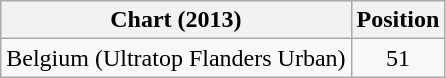<table class="wikitable">
<tr>
<th>Chart (2013)</th>
<th>Position</th>
</tr>
<tr>
<td>Belgium (Ultratop Flanders Urban)</td>
<td align=center>51</td>
</tr>
</table>
